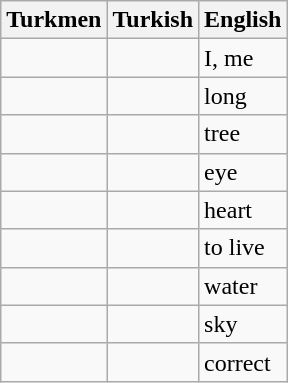<table class="wikitable">
<tr>
<th>Turkmen</th>
<th>Turkish</th>
<th>English</th>
</tr>
<tr>
<td></td>
<td></td>
<td>I, me</td>
</tr>
<tr>
<td></td>
<td></td>
<td>long</td>
</tr>
<tr>
<td></td>
<td></td>
<td>tree</td>
</tr>
<tr>
<td></td>
<td></td>
<td>eye</td>
</tr>
<tr>
<td></td>
<td></td>
<td>heart</td>
</tr>
<tr>
<td></td>
<td></td>
<td>to live</td>
</tr>
<tr>
<td></td>
<td></td>
<td>water</td>
</tr>
<tr>
<td></td>
<td></td>
<td>sky</td>
</tr>
<tr>
<td></td>
<td></td>
<td>correct</td>
</tr>
</table>
